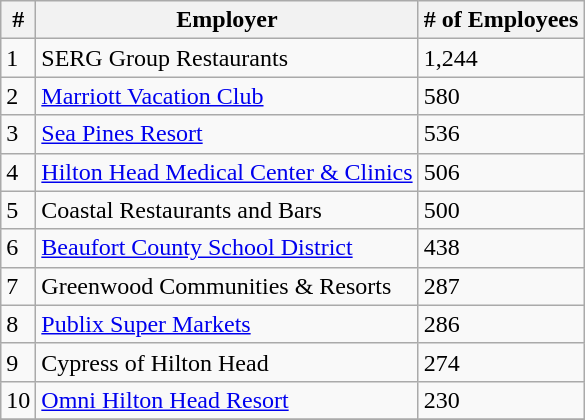<table class="wikitable">
<tr>
<th>#</th>
<th>Employer</th>
<th># of Employees</th>
</tr>
<tr>
<td>1</td>
<td>SERG Group Restaurants</td>
<td>1,244</td>
</tr>
<tr>
<td>2</td>
<td><a href='#'>Marriott Vacation Club</a></td>
<td>580</td>
</tr>
<tr>
<td>3</td>
<td><a href='#'>Sea Pines Resort</a></td>
<td>536</td>
</tr>
<tr>
<td>4</td>
<td><a href='#'>Hilton Head Medical Center & Clinics</a></td>
<td>506</td>
</tr>
<tr>
<td>5</td>
<td>Coastal Restaurants and Bars</td>
<td>500</td>
</tr>
<tr>
<td>6</td>
<td><a href='#'>Beaufort County School District</a></td>
<td>438</td>
</tr>
<tr>
<td>7</td>
<td>Greenwood Communities & Resorts</td>
<td>287</td>
</tr>
<tr>
<td>8</td>
<td><a href='#'>Publix Super Markets</a></td>
<td>286</td>
</tr>
<tr>
<td>9</td>
<td>Cypress of Hilton Head</td>
<td>274</td>
</tr>
<tr>
<td>10</td>
<td><a href='#'>Omni Hilton Head Resort</a></td>
<td>230</td>
</tr>
<tr>
</tr>
</table>
